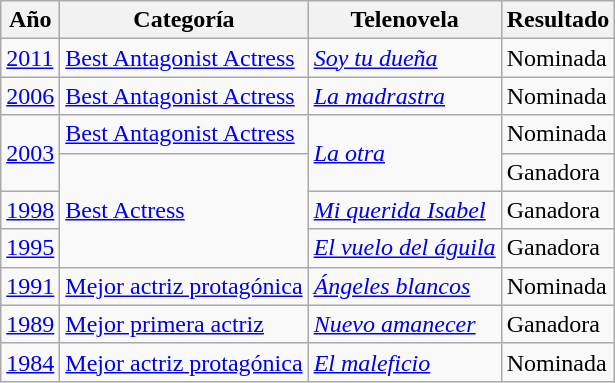<table class="wikitable">
<tr>
<th><strong>Año</strong></th>
<th><strong>Categoría</strong></th>
<th><strong>Telenovela</strong></th>
<th><strong>Resultado</strong></th>
</tr>
<tr>
<td><a href='#'>2011</a></td>
<td><a href='#'>Best Antagonist Actress</a></td>
<td><em><a href='#'>Soy tu dueña</a></em></td>
<td>Nominada</td>
</tr>
<tr>
<td><a href='#'>2006</a></td>
<td><a href='#'>Best Antagonist Actress</a></td>
<td><em><a href='#'>La madrastra</a></em></td>
<td>Nominada</td>
</tr>
<tr>
<td rowspan=2><a href='#'>2003</a></td>
<td><a href='#'>Best Antagonist Actress</a></td>
<td rowspan="2"><em><a href='#'>La otra</a></em></td>
<td>Nominada</td>
</tr>
<tr>
<td rowspan="3"><a href='#'>Best Actress</a></td>
<td>Ganadora</td>
</tr>
<tr>
<td><a href='#'>1998</a></td>
<td><em><a href='#'>Mi querida Isabel</a></em></td>
<td>Ganadora</td>
</tr>
<tr>
<td><a href='#'>1995</a></td>
<td><em><a href='#'>El vuelo del águila</a></em></td>
<td>Ganadora</td>
</tr>
<tr>
<td><a href='#'>1991</a></td>
<td><a href='#'>Mejor actriz protagónica</a></td>
<td><em><a href='#'>Ángeles blancos</a></em></td>
<td>Nominada</td>
</tr>
<tr>
<td><a href='#'>1989</a></td>
<td><a href='#'>Mejor primera actriz</a></td>
<td><em><a href='#'>Nuevo amanecer</a></em></td>
<td>Ganadora</td>
</tr>
<tr>
<td><a href='#'>1984</a></td>
<td><a href='#'>Mejor actriz protagónica</a></td>
<td><em><a href='#'>El maleficio</a></em></td>
<td>Nominada</td>
</tr>
</table>
